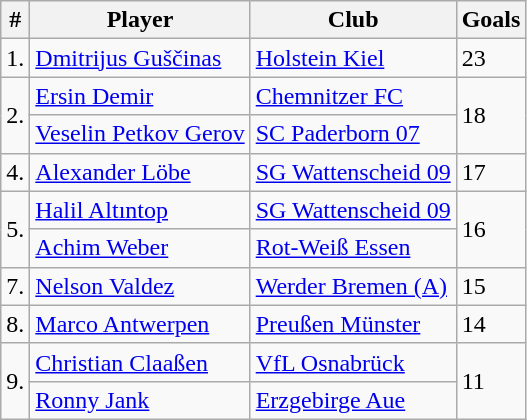<table class="wikitable">
<tr>
<th>#</th>
<th>Player</th>
<th>Club</th>
<th>Goals</th>
</tr>
<tr>
<td>1.</td>
<td> <a href='#'>Dmitrijus Guščinas</a></td>
<td><a href='#'>Holstein Kiel</a></td>
<td>23</td>
</tr>
<tr>
<td rowspan="2">2.</td>
<td> <a href='#'>Ersin Demir</a></td>
<td><a href='#'>Chemnitzer FC</a></td>
<td rowspan="2">18</td>
</tr>
<tr>
<td> <a href='#'>Veselin Petkov Gerov</a></td>
<td><a href='#'>SC Paderborn 07</a></td>
</tr>
<tr>
<td>4.</td>
<td> <a href='#'>Alexander Löbe</a></td>
<td><a href='#'>SG Wattenscheid 09</a></td>
<td>17</td>
</tr>
<tr>
<td rowspan="2">5.</td>
<td> <a href='#'>Halil Altıntop</a></td>
<td><a href='#'>SG Wattenscheid 09</a></td>
<td rowspan="2">16</td>
</tr>
<tr>
<td> <a href='#'>Achim Weber</a></td>
<td><a href='#'>Rot-Weiß Essen</a></td>
</tr>
<tr>
<td>7.</td>
<td> <a href='#'>Nelson Valdez</a></td>
<td><a href='#'>Werder Bremen (A)</a></td>
<td>15</td>
</tr>
<tr>
<td>8.</td>
<td> <a href='#'>Marco Antwerpen</a></td>
<td><a href='#'>Preußen Münster</a></td>
<td>14</td>
</tr>
<tr>
<td rowspan="2">9.</td>
<td> <a href='#'>Christian Claaßen</a></td>
<td><a href='#'>VfL Osnabrück</a></td>
<td rowspan="2">11</td>
</tr>
<tr>
<td> <a href='#'>Ronny Jank</a></td>
<td><a href='#'>Erzgebirge Aue</a></td>
</tr>
</table>
